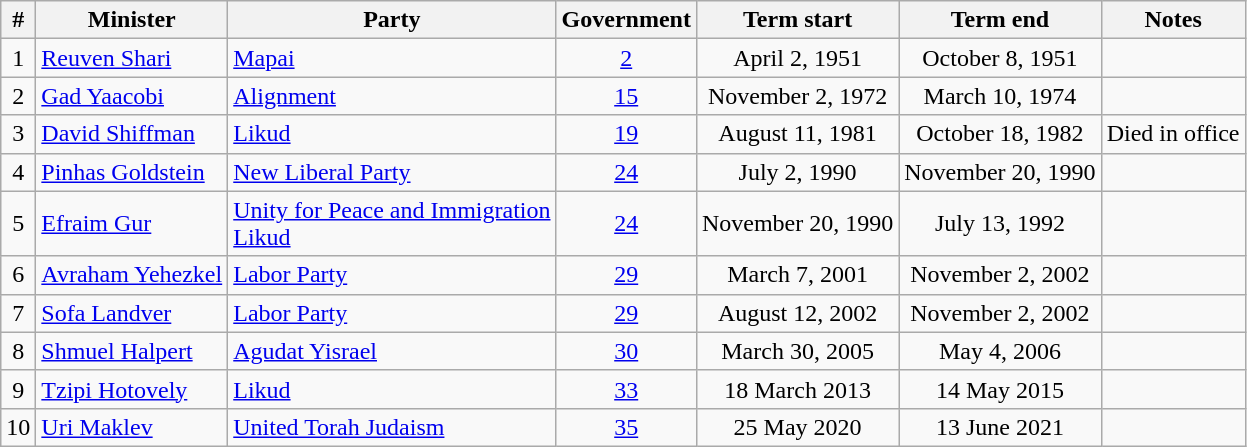<table class=wikitable style=text-align:center>
<tr>
<th>#</th>
<th>Minister</th>
<th>Party</th>
<th>Government</th>
<th>Term start</th>
<th>Term end</th>
<th>Notes</th>
</tr>
<tr>
<td>1</td>
<td align=left><a href='#'>Reuven Shari</a></td>
<td align=left><a href='#'>Mapai</a></td>
<td><a href='#'>2</a></td>
<td>April 2, 1951</td>
<td>October 8, 1951</td>
<td></td>
</tr>
<tr>
<td>2</td>
<td align=left><a href='#'>Gad Yaacobi</a></td>
<td align=left><a href='#'>Alignment</a></td>
<td><a href='#'>15</a></td>
<td>November 2, 1972</td>
<td>March 10, 1974</td>
<td></td>
</tr>
<tr>
<td>3</td>
<td align=left><a href='#'>David Shiffman</a></td>
<td align=left><a href='#'>Likud</a></td>
<td><a href='#'>19</a></td>
<td>August 11, 1981</td>
<td>October 18, 1982</td>
<td>Died in office</td>
</tr>
<tr>
<td>4</td>
<td align=left><a href='#'>Pinhas Goldstein</a></td>
<td align=left><a href='#'>New Liberal Party</a></td>
<td><a href='#'>24</a></td>
<td>July 2, 1990</td>
<td>November 20, 1990</td>
<td></td>
</tr>
<tr>
<td>5</td>
<td align=left><a href='#'>Efraim Gur</a></td>
<td align=left><a href='#'>Unity for Peace and Immigration</a><br><a href='#'>Likud</a></td>
<td><a href='#'>24</a></td>
<td>November 20, 1990</td>
<td>July 13, 1992</td>
<td></td>
</tr>
<tr>
<td>6</td>
<td align=left><a href='#'>Avraham Yehezkel</a></td>
<td align=left><a href='#'>Labor Party</a></td>
<td><a href='#'>29</a></td>
<td>March 7, 2001</td>
<td>November 2, 2002</td>
<td></td>
</tr>
<tr>
<td>7</td>
<td align=left><a href='#'>Sofa Landver</a></td>
<td align=left><a href='#'>Labor Party</a></td>
<td><a href='#'>29</a></td>
<td>August 12, 2002</td>
<td>November 2, 2002</td>
<td></td>
</tr>
<tr>
<td>8</td>
<td align=left><a href='#'>Shmuel Halpert</a></td>
<td align=left><a href='#'>Agudat Yisrael</a></td>
<td><a href='#'>30</a></td>
<td>March 30, 2005</td>
<td>May 4, 2006</td>
<td></td>
</tr>
<tr>
<td>9</td>
<td align=left><a href='#'>Tzipi Hotovely</a></td>
<td align=left><a href='#'>Likud</a></td>
<td><a href='#'>33</a></td>
<td>18 March 2013</td>
<td>14 May 2015</td>
<td></td>
</tr>
<tr>
<td>10</td>
<td align=left><a href='#'>Uri Maklev</a></td>
<td align=left><a href='#'>United Torah Judaism</a></td>
<td><a href='#'>35</a></td>
<td>25 May 2020</td>
<td>13 June 2021</td>
<td></td>
</tr>
</table>
